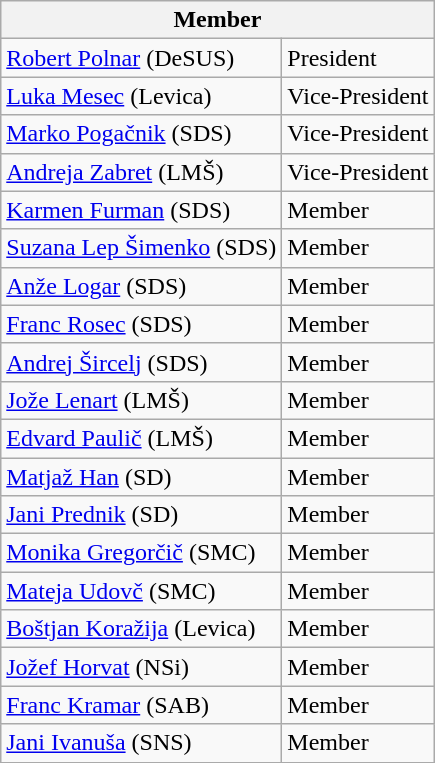<table class="wikitable">
<tr>
<th colspan="2">Member</th>
</tr>
<tr>
<td><a href='#'>Robert Polnar</a> (DeSUS)</td>
<td>President</td>
</tr>
<tr>
<td><a href='#'>Luka Mesec</a> (Levica)</td>
<td>Vice-President</td>
</tr>
<tr>
<td><a href='#'>Marko Pogačnik</a> (SDS)</td>
<td>Vice-President</td>
</tr>
<tr>
<td><a href='#'>Andreja Zabret</a> (LMŠ)</td>
<td>Vice-President</td>
</tr>
<tr>
<td><a href='#'>Karmen Furman</a> (SDS)</td>
<td>Member</td>
</tr>
<tr>
<td><a href='#'>Suzana Lep Šimenko</a> (SDS)</td>
<td>Member</td>
</tr>
<tr>
<td><a href='#'>Anže Logar</a> (SDS)</td>
<td>Member</td>
</tr>
<tr>
<td><a href='#'>Franc Rosec</a> (SDS)</td>
<td>Member</td>
</tr>
<tr>
<td><a href='#'>Andrej Šircelj</a> (SDS)</td>
<td>Member</td>
</tr>
<tr>
<td><a href='#'>Jože Lenart</a> (LMŠ)</td>
<td>Member</td>
</tr>
<tr>
<td><a href='#'>Edvard Paulič</a> (LMŠ)</td>
<td>Member</td>
</tr>
<tr>
<td><a href='#'>Matjaž Han</a> (SD)</td>
<td>Member</td>
</tr>
<tr>
<td><a href='#'>Jani Prednik</a> (SD)</td>
<td>Member</td>
</tr>
<tr>
<td><a href='#'>Monika Gregorčič</a> (SMC)</td>
<td>Member</td>
</tr>
<tr>
<td><a href='#'>Mateja Udovč</a> (SMC)</td>
<td>Member</td>
</tr>
<tr>
<td><a href='#'>Boštjan Koražija</a> (Levica)</td>
<td>Member</td>
</tr>
<tr>
<td><a href='#'>Jožef Horvat</a> (NSi)</td>
<td>Member</td>
</tr>
<tr>
<td><a href='#'>Franc Kramar</a> (SAB)</td>
<td>Member</td>
</tr>
<tr>
<td><a href='#'>Jani Ivanuša</a> (SNS)</td>
<td>Member</td>
</tr>
</table>
